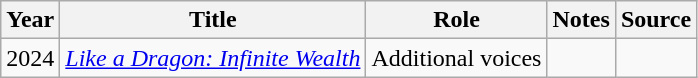<table class="wikitable sortable">
<tr>
<th>Year</th>
<th>Title</th>
<th>Role</th>
<th>Notes</th>
<th>Source</th>
</tr>
<tr>
<td>2024</td>
<td><em><a href='#'>Like a Dragon: Infinite Wealth</a></em></td>
<td>Additional voices</td>
<td></td>
<td></td>
</tr>
</table>
